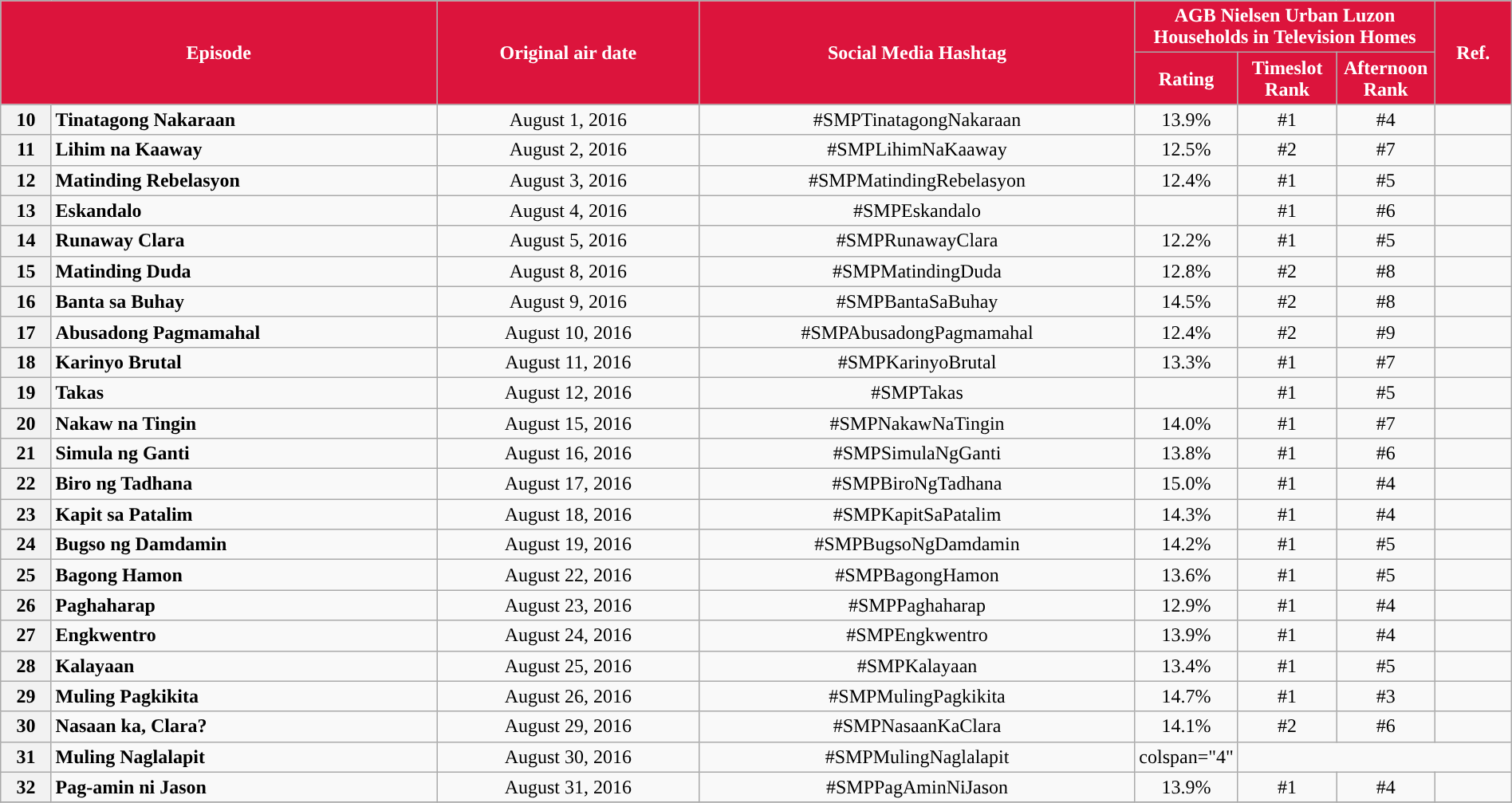<table class="wikitable" style="text-align:center; font-size:100%; line-height:18px;"  width="100%">
<tr>
<th colspan="2" rowspan="2" style="background-color:#DC143C; color:#ffffff;">Episode</th>
<th style="background:#DC143C; color:white" rowspan="2">Original air date</th>
<th style="background:#DC143C; color:white" rowspan="2">Social Media Hashtag</th>
<th style="background-color:#DC143C; color:#ffffff;" colspan="3">AGB Nielsen Urban Luzon Households in Television Homes</th>
<th rowspan="2" style="background:#DC143C; color:white">Ref.</th>
</tr>
<tr style="text-align: center style=">
<th style="background-color:#DC143C; width:75px; color:#ffffff;">Rating</th>
<th style="background-color:#DC143C; width:75px; color:#ffffff;">Timeslot Rank</th>
<th style="background-color:#DC143C; width:75px; color:#ffffff;">Afternoon Rank</th>
</tr>
<tr>
<th>10</th>
<td style="text-align: left;"><strong>Tinatagong Nakaraan</strong></td>
<td>August 1, 2016</td>
<td>#SMPTinatagongNakaraan</td>
<td>13.9%</td>
<td>#1</td>
<td>#4</td>
<td></td>
</tr>
<tr>
<th>11</th>
<td style="text-align: left;"><strong>Lihim na Kaaway</strong></td>
<td>August 2, 2016</td>
<td>#SMPLihimNaKaaway</td>
<td>12.5%</td>
<td>#2</td>
<td>#7</td>
<td></td>
</tr>
<tr>
<th>12</th>
<td style="text-align: left;"><strong>Matinding Rebelasyon</strong></td>
<td>August 3, 2016</td>
<td>#SMPMatindingRebelasyon</td>
<td>12.4%</td>
<td>#1</td>
<td>#5</td>
<td></td>
</tr>
<tr>
<th>13</th>
<td style="text-align: left;"><strong>Eskandalo</strong></td>
<td>August 4, 2016</td>
<td>#SMPEskandalo</td>
<td></td>
<td>#1</td>
<td>#6</td>
<td></td>
</tr>
<tr>
<th>14</th>
<td style="text-align: left;"><strong>Runaway Clara</strong></td>
<td>August 5, 2016</td>
<td>#SMPRunawayClara</td>
<td>12.2%</td>
<td>#1</td>
<td>#5</td>
<td></td>
</tr>
<tr>
<th>15</th>
<td style="text-align: left;"><strong>Matinding Duda</strong></td>
<td>August 8, 2016</td>
<td>#SMPMatindingDuda</td>
<td>12.8%</td>
<td>#2</td>
<td>#8</td>
<td></td>
</tr>
<tr>
<th>16</th>
<td style="text-align: left;"><strong>Banta sa Buhay</strong></td>
<td>August 9, 2016</td>
<td>#SMPBantaSaBuhay</td>
<td>14.5%</td>
<td>#2</td>
<td>#8</td>
<td></td>
</tr>
<tr>
<th>17</th>
<td style="text-align: left;"><strong>Abusadong Pagmamahal</strong></td>
<td>August 10, 2016</td>
<td>#SMPAbusadongPagmamahal</td>
<td>12.4%</td>
<td>#2</td>
<td>#9</td>
<td></td>
</tr>
<tr>
<th>18</th>
<td style="text-align: left;"><strong>Karinyo Brutal</strong></td>
<td>August 11, 2016</td>
<td>#SMPKarinyoBrutal</td>
<td>13.3%</td>
<td>#1</td>
<td>#7</td>
<td></td>
</tr>
<tr>
<th>19</th>
<td style="text-align: left;"><strong>Takas</strong></td>
<td>August 12, 2016</td>
<td>#SMPTakas</td>
<td></td>
<td>#1</td>
<td>#5</td>
<td></td>
</tr>
<tr>
<th>20</th>
<td style="text-align: left;"><strong>Nakaw na Tingin</strong></td>
<td>August 15, 2016</td>
<td>#SMPNakawNaTingin</td>
<td>14.0%</td>
<td>#1</td>
<td>#7</td>
<td></td>
</tr>
<tr>
<th>21</th>
<td style="text-align: left;"><strong>Simula ng Ganti</strong></td>
<td>August 16, 2016</td>
<td>#SMPSimulaNgGanti</td>
<td>13.8%</td>
<td>#1</td>
<td>#6</td>
<td></td>
</tr>
<tr>
<th>22</th>
<td style="text-align: left;"><strong>Biro ng Tadhana</strong></td>
<td>August 17, 2016</td>
<td>#SMPBiroNgTadhana</td>
<td>15.0%</td>
<td>#1</td>
<td>#4</td>
<td></td>
</tr>
<tr>
<th>23</th>
<td style="text-align: left;"><strong>Kapit sa Patalim</strong></td>
<td>August 18, 2016</td>
<td>#SMPKapitSaPatalim</td>
<td>14.3%</td>
<td>#1</td>
<td>#4</td>
<td></td>
</tr>
<tr>
<th>24</th>
<td style="text-align: left;"><strong>Bugso ng Damdamin</strong></td>
<td>August 19, 2016</td>
<td>#SMPBugsoNgDamdamin</td>
<td>14.2%</td>
<td>#1</td>
<td>#5</td>
<td></td>
</tr>
<tr>
<th>25</th>
<td style="text-align: left;"><strong>Bagong Hamon</strong></td>
<td>August 22, 2016</td>
<td>#SMPBagongHamon</td>
<td>13.6%</td>
<td>#1</td>
<td>#5</td>
<td></td>
</tr>
<tr>
<th>26</th>
<td style="text-align: left;"><strong>Paghaharap</strong></td>
<td>August 23, 2016</td>
<td>#SMPPaghaharap</td>
<td>12.9%</td>
<td>#1</td>
<td>#4</td>
<td></td>
</tr>
<tr>
<th>27</th>
<td style="text-align: left;"><strong>Engkwentro</strong></td>
<td>August 24, 2016</td>
<td>#SMPEngkwentro</td>
<td>13.9%</td>
<td>#1</td>
<td>#4</td>
<td></td>
</tr>
<tr>
<th>28</th>
<td style="text-align: left;"><strong>Kalayaan</strong></td>
<td>August 25, 2016</td>
<td>#SMPKalayaan</td>
<td>13.4%</td>
<td>#1</td>
<td>#5</td>
<td></td>
</tr>
<tr>
<th>29</th>
<td style="text-align: left;"><strong>Muling Pagkikita</strong></td>
<td>August 26, 2016</td>
<td>#SMPMulingPagkikita</td>
<td>14.7%</td>
<td>#1</td>
<td>#3</td>
<td></td>
</tr>
<tr>
<th>30</th>
<td style="text-align: left;"><strong>Nasaan ka, Clara?</strong></td>
<td>August 29, 2016</td>
<td>#SMPNasaanKaClara</td>
<td>14.1%</td>
<td>#2</td>
<td>#6</td>
<td></td>
</tr>
<tr>
<th>31</th>
<td style="text-align: left;"><strong>Muling Naglalapit</strong></td>
<td>August 30, 2016</td>
<td>#SMPMulingNaglalapit</td>
<td>colspan="4" </td>
</tr>
<tr>
<th>32</th>
<td style="text-align: left;"><strong>Pag-amin ni Jason</strong></td>
<td>August 31, 2016</td>
<td>#SMPPagAminNiJason</td>
<td>13.9%</td>
<td>#1</td>
<td>#4</td>
<td></td>
</tr>
<tr>
</tr>
</table>
